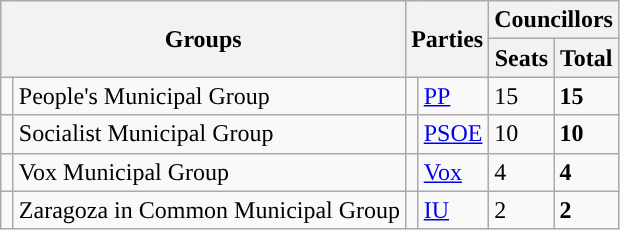<table class="wikitable" style="text-align:left;">
<tr>
<th rowspan="2" colspan="2">Groups</th>
<th rowspan="2" colspan="2">Parties</th>
<th colspan="2">Councillors</th>
</tr>
<tr>
<th>Seats</th>
<th>Total</th>
</tr>
<tr>
<td width="1" style="color:inherit;background:"></td>
<td>People's Municipal Group</td>
<td width="1" style="color:inherit;background:"></td>
<td><a href='#'>PP</a></td>
<td>15</td>
<td><strong>15</strong></td>
</tr>
<tr>
<td style="color:inherit;background:"></td>
<td>Socialist Municipal Group</td>
<td style="color:inherit;background:"></td>
<td><a href='#'>PSOE</a></td>
<td>10</td>
<td><strong>10</strong></td>
</tr>
<tr>
<td style="color:inherit;background:"></td>
<td>Vox Municipal Group</td>
<td style="color:inherit;background:"></td>
<td><a href='#'>Vox</a></td>
<td>4</td>
<td><strong>4</strong></td>
</tr>
<tr>
<td style="color:inherit;background:"></td>
<td>Zaragoza in Common Municipal Group</td>
<td style="color:inherit;background:"></td>
<td><a href='#'>IU</a></td>
<td>2</td>
<td><strong>2</strong></td>
</tr>
</table>
